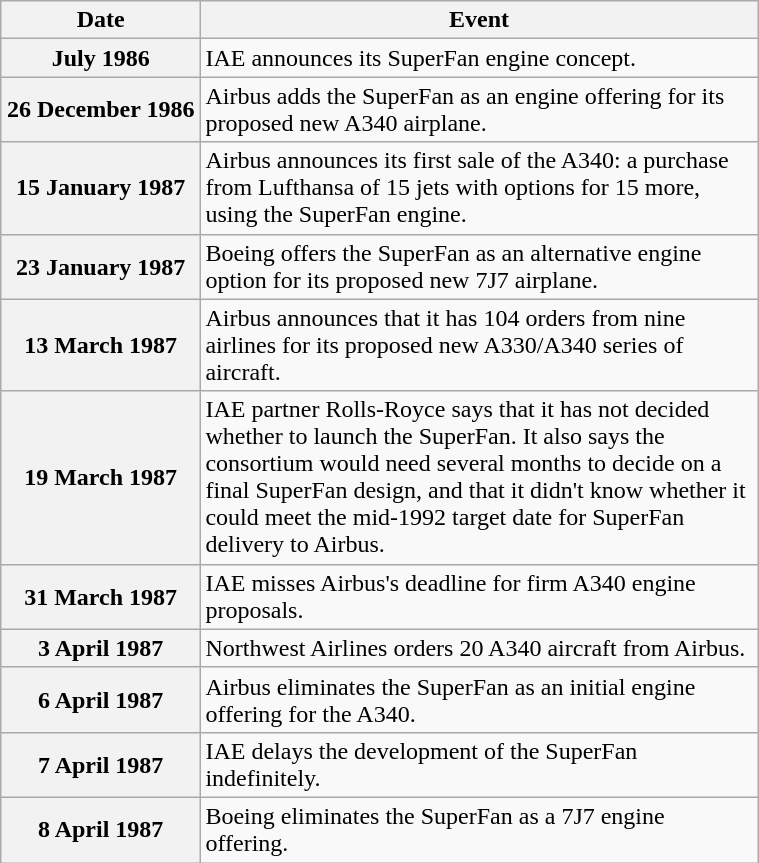<table class="wikitable" align="right" style="margin-left: 1em;" width="40%">
<tr>
<th><strong>Date</strong></th>
<th><strong>Event</strong></th>
</tr>
<tr>
<th>July 1986</th>
<td>IAE announces its SuperFan engine concept.</td>
</tr>
<tr>
<th>26 December 1986</th>
<td>Airbus adds the SuperFan as an engine offering for its proposed new A340 airplane.</td>
</tr>
<tr>
<th>15 January 1987</th>
<td>Airbus announces its first sale of the A340: a purchase from Lufthansa of 15 jets with options for 15 more, using the SuperFan engine.</td>
</tr>
<tr>
<th>23 January 1987</th>
<td>Boeing offers the SuperFan as an alternative engine option for its proposed new 7J7 airplane.</td>
</tr>
<tr>
<th>13 March 1987</th>
<td>Airbus announces that it has 104 orders from nine airlines for its proposed new A330/A340 series of aircraft.</td>
</tr>
<tr>
<th>19 March 1987</th>
<td>IAE partner Rolls-Royce says that it has not decided whether to launch the SuperFan. It also says the consortium would need several months to decide on a final SuperFan design, and that it didn't know whether it could meet the mid-1992 target date for SuperFan delivery to Airbus.</td>
</tr>
<tr>
<th>31 March 1987</th>
<td>IAE misses Airbus's deadline for firm A340 engine proposals.</td>
</tr>
<tr>
<th>3 April 1987</th>
<td>Northwest Airlines orders 20 A340 aircraft from Airbus.</td>
</tr>
<tr>
<th>6 April 1987</th>
<td>Airbus eliminates the SuperFan as an initial engine offering for the A340.</td>
</tr>
<tr>
<th>7 April 1987</th>
<td>IAE delays the development of the SuperFan indefinitely.</td>
</tr>
<tr>
<th>8 April 1987</th>
<td>Boeing eliminates the SuperFan as a 7J7 engine offering.</td>
</tr>
</table>
